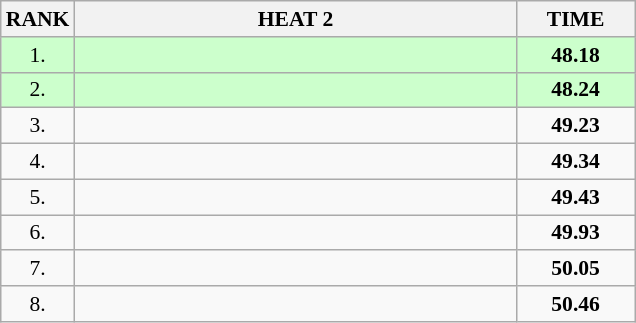<table class="wikitable" style="border-collapse: collapse; font-size: 90%;">
<tr>
<th>RANK</th>
<th style="width: 20em">HEAT 2</th>
<th style="width: 5em">TIME</th>
</tr>
<tr style="background:#ccffcc;">
<td align="center">1.</td>
<td></td>
<td align="center"><strong>48.18</strong></td>
</tr>
<tr style="background:#ccffcc;">
<td align="center">2.</td>
<td></td>
<td align="center"><strong>48.24</strong></td>
</tr>
<tr>
<td align="center">3.</td>
<td></td>
<td align="center"><strong>49.23</strong></td>
</tr>
<tr>
<td align="center">4.</td>
<td></td>
<td align="center"><strong>49.34</strong></td>
</tr>
<tr>
<td align="center">5.</td>
<td></td>
<td align="center"><strong>49.43</strong></td>
</tr>
<tr>
<td align="center">6.</td>
<td></td>
<td align="center"><strong>49.93</strong></td>
</tr>
<tr>
<td align="center">7.</td>
<td></td>
<td align="center"><strong>50.05</strong></td>
</tr>
<tr>
<td align="center">8.</td>
<td></td>
<td align="center"><strong>50.46</strong></td>
</tr>
</table>
